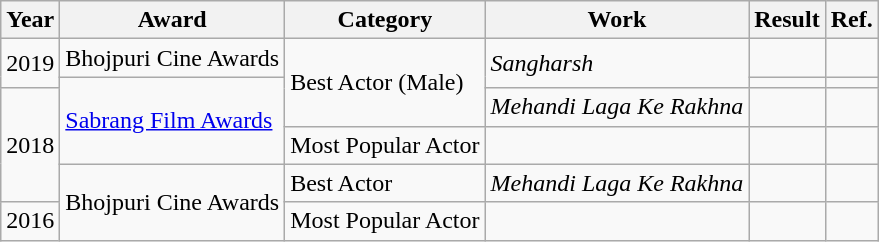<table class="wikitable">
<tr>
<th>Year</th>
<th>Award</th>
<th>Category</th>
<th>Work</th>
<th>Result</th>
<th>Ref.</th>
</tr>
<tr>
<td rowspan="2">2019</td>
<td>Bhojpuri Cine Awards</td>
<td rowspan=3>Best Actor (Male)</td>
<td rowspan=2><em>Sangharsh</em></td>
<td></td>
<td></td>
</tr>
<tr>
<td rowspan=3><a href='#'>Sabrang Film Awards</a></td>
<td></td>
<td></td>
</tr>
<tr>
<td rowspan=3>2018</td>
<td><em>Mehandi Laga Ke Rakhna</em></td>
<td></td>
<td></td>
</tr>
<tr>
<td>Most Popular Actor</td>
<td></td>
<td></td>
<td></td>
</tr>
<tr>
<td rowspan="2">Bhojpuri Cine Awards</td>
<td>Best Actor</td>
<td><em>Mehandi Laga Ke Rakhna</em></td>
<td></td>
<td></td>
</tr>
<tr>
<td>2016</td>
<td>Most Popular Actor</td>
<td></td>
<td></td>
<td></td>
</tr>
</table>
